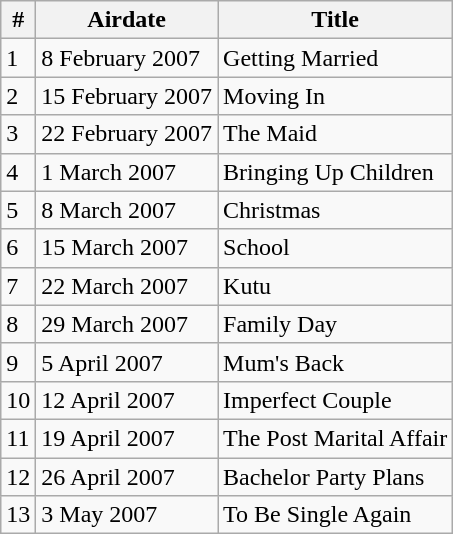<table class="wikitable">
<tr>
<th>#</th>
<th>Airdate</th>
<th>Title</th>
</tr>
<tr>
<td>1</td>
<td>8 February 2007</td>
<td>Getting Married</td>
</tr>
<tr>
<td>2</td>
<td>15 February 2007</td>
<td>Moving In</td>
</tr>
<tr>
<td>3</td>
<td>22 February 2007</td>
<td>The Maid</td>
</tr>
<tr>
<td>4</td>
<td>1 March 2007</td>
<td>Bringing Up Children</td>
</tr>
<tr>
<td>5</td>
<td>8 March 2007</td>
<td>Christmas</td>
</tr>
<tr>
<td>6</td>
<td>15 March 2007</td>
<td>School</td>
</tr>
<tr>
<td>7</td>
<td>22 March 2007</td>
<td>Kutu</td>
</tr>
<tr>
<td>8</td>
<td>29 March 2007</td>
<td>Family Day</td>
</tr>
<tr>
<td>9</td>
<td>5 April 2007</td>
<td>Mum's Back</td>
</tr>
<tr>
<td>10</td>
<td>12 April 2007</td>
<td>Imperfect Couple</td>
</tr>
<tr>
<td>11</td>
<td>19 April 2007</td>
<td>The Post Marital Affair</td>
</tr>
<tr>
<td>12</td>
<td>26 April 2007</td>
<td>Bachelor Party Plans</td>
</tr>
<tr>
<td>13</td>
<td>3 May 2007</td>
<td>To Be Single Again</td>
</tr>
</table>
